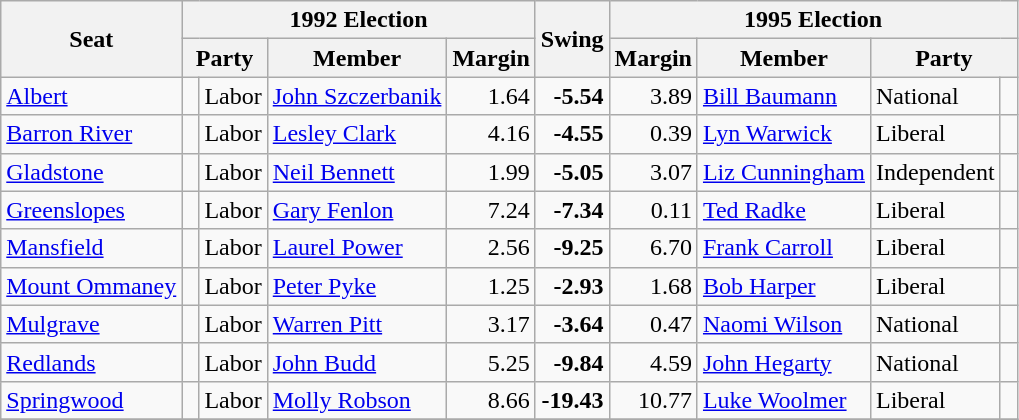<table class="wikitable">
<tr>
<th rowspan="2">Seat</th>
<th colspan="4">1992 Election</th>
<th rowspan="2">Swing</th>
<th colspan="4">1995 Election</th>
</tr>
<tr>
<th colspan="2">Party</th>
<th>Member</th>
<th>Margin</th>
<th>Margin</th>
<th>Member</th>
<th colspan="2">Party</th>
</tr>
<tr>
<td><a href='#'>Albert</a></td>
<td> </td>
<td>Labor</td>
<td><a href='#'>John Szczerbanik</a></td>
<td style="text-align:right;">1.64</td>
<td style="text-align:right;"><strong>-5.54</strong></td>
<td style="text-align:right;">3.89</td>
<td><a href='#'>Bill Baumann</a></td>
<td>National</td>
<td> </td>
</tr>
<tr>
<td><a href='#'>Barron River</a></td>
<td> </td>
<td>Labor</td>
<td><a href='#'>Lesley Clark</a></td>
<td style="text-align:right;">4.16</td>
<td style="text-align:right;"><strong>-4.55</strong></td>
<td style="text-align:right;">0.39</td>
<td><a href='#'>Lyn Warwick</a></td>
<td>Liberal</td>
<td> </td>
</tr>
<tr>
<td><a href='#'>Gladstone</a></td>
<td> </td>
<td>Labor</td>
<td><a href='#'>Neil Bennett</a></td>
<td style="text-align:right;">1.99</td>
<td style="text-align:right;"><strong>-5.05</strong></td>
<td style="text-align:right;">3.07</td>
<td><a href='#'>Liz Cunningham</a></td>
<td>Independent</td>
<td> </td>
</tr>
<tr>
<td><a href='#'>Greenslopes</a></td>
<td> </td>
<td>Labor</td>
<td><a href='#'>Gary Fenlon</a></td>
<td style="text-align:right;">7.24</td>
<td style="text-align:right;"><strong>-7.34</strong></td>
<td style="text-align:right;">0.11</td>
<td><a href='#'>Ted Radke</a></td>
<td>Liberal</td>
<td> </td>
</tr>
<tr>
<td><a href='#'>Mansfield</a></td>
<td> </td>
<td>Labor</td>
<td><a href='#'>Laurel Power</a></td>
<td style="text-align:right;">2.56</td>
<td style="text-align:right;"><strong>-9.25</strong></td>
<td style="text-align:right;">6.70</td>
<td><a href='#'>Frank Carroll</a></td>
<td>Liberal</td>
<td> </td>
</tr>
<tr>
<td><a href='#'>Mount Ommaney</a></td>
<td> </td>
<td>Labor</td>
<td><a href='#'>Peter Pyke</a></td>
<td style="text-align:right;">1.25</td>
<td style="text-align:right;"><strong>-2.93</strong></td>
<td style="text-align:right;">1.68</td>
<td><a href='#'>Bob Harper</a></td>
<td>Liberal</td>
<td> </td>
</tr>
<tr>
<td><a href='#'>Mulgrave</a></td>
<td> </td>
<td>Labor</td>
<td><a href='#'>Warren Pitt</a></td>
<td style="text-align:right;">3.17</td>
<td style="text-align:right;"><strong>-3.64</strong></td>
<td style="text-align:right;">0.47</td>
<td><a href='#'>Naomi Wilson</a></td>
<td>National</td>
<td> </td>
</tr>
<tr>
<td><a href='#'>Redlands</a></td>
<td> </td>
<td>Labor</td>
<td><a href='#'>John Budd</a></td>
<td style="text-align:right;">5.25</td>
<td style="text-align:right;"><strong>-9.84</strong></td>
<td style="text-align:right;">4.59</td>
<td><a href='#'>John Hegarty</a></td>
<td>National</td>
<td> </td>
</tr>
<tr>
<td><a href='#'>Springwood</a></td>
<td> </td>
<td>Labor</td>
<td><a href='#'>Molly Robson</a></td>
<td style="text-align:right;">8.66</td>
<td style="text-align:right;"><strong>-19.43</strong></td>
<td style="text-align:right;">10.77</td>
<td><a href='#'>Luke Woolmer</a></td>
<td>Liberal</td>
<td> </td>
</tr>
<tr>
</tr>
</table>
